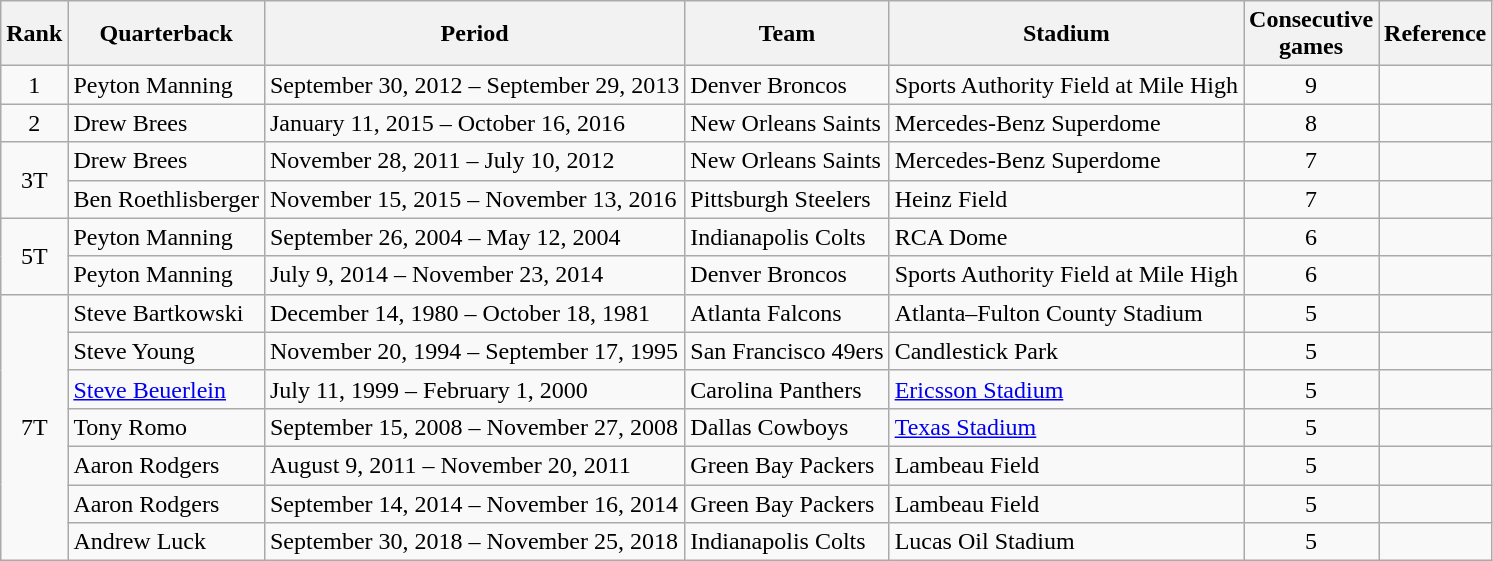<table class="wikitable">
<tr>
<th>Rank</th>
<th>Quarterback</th>
<th>Period</th>
<th>Team</th>
<th>Stadium</th>
<th>Consecutive<br>games</th>
<th>Reference</th>
</tr>
<tr>
<td style="text-align:center;">1</td>
<td>Peyton Manning</td>
<td>September 30, 2012 – September 29, 2013</td>
<td>Denver Broncos</td>
<td>Sports Authority Field at Mile High</td>
<td style="text-align:center;">9</td>
<td style="text-align:center;"></td>
</tr>
<tr>
<td style="text-align:center;">2</td>
<td>Drew Brees</td>
<td>January 11, 2015 – October 16, 2016</td>
<td>New Orleans Saints</td>
<td>Mercedes-Benz Superdome</td>
<td style="text-align:center;">8</td>
<td style="text-align:center;"></td>
</tr>
<tr>
<td style="text-align:center;" rowspan="2">3T</td>
<td>Drew Brees</td>
<td>November 28, 2011 – July 10, 2012</td>
<td>New Orleans Saints</td>
<td>Mercedes-Benz Superdome</td>
<td style="text-align:center;">7</td>
<td style="text-align:center;"></td>
</tr>
<tr>
<td>Ben Roethlisberger</td>
<td>November 15, 2015 – November 13, 2016</td>
<td>Pittsburgh Steelers</td>
<td>Heinz Field</td>
<td style="text-align:center;">7</td>
<td style="text-align:center;"></td>
</tr>
<tr>
<td style="text-align:center;" rowspan="2">5T</td>
<td>Peyton Manning</td>
<td>September 26, 2004 – May 12, 2004</td>
<td>Indianapolis Colts</td>
<td>RCA Dome</td>
<td style="text-align:center;">6</td>
<td style="text-align:center;"></td>
</tr>
<tr>
<td>Peyton Manning</td>
<td>July 9, 2014 – November 23, 2014</td>
<td>Denver Broncos</td>
<td>Sports Authority Field at Mile High</td>
<td style="text-align:center;">6</td>
<td style="text-align:center;"></td>
</tr>
<tr>
<td style="text-align:center;" rowspan="7">7T</td>
<td>Steve Bartkowski</td>
<td>December 14, 1980 – October 18, 1981</td>
<td>Atlanta Falcons</td>
<td>Atlanta–Fulton County Stadium</td>
<td style="text-align:center;">5</td>
<td style="text-align:center;"></td>
</tr>
<tr>
<td>Steve Young</td>
<td>November 20, 1994 – September 17, 1995</td>
<td>San Francisco 49ers</td>
<td>Candlestick Park</td>
<td style="text-align:center;">5</td>
<td style="text-align:center;"></td>
</tr>
<tr>
<td><a href='#'>Steve Beuerlein</a></td>
<td>July 11, 1999 – February 1, 2000</td>
<td>Carolina Panthers</td>
<td><a href='#'>Ericsson Stadium</a></td>
<td style="text-align:center;">5</td>
<td style="text-align:center;"></td>
</tr>
<tr>
<td>Tony Romo</td>
<td>September 15, 2008 – November 27, 2008</td>
<td>Dallas Cowboys</td>
<td><a href='#'>Texas Stadium</a></td>
<td style="text-align:center;">5</td>
<td style="text-align:center;"></td>
</tr>
<tr>
<td>Aaron Rodgers</td>
<td>August 9, 2011 – November 20, 2011</td>
<td>Green Bay Packers</td>
<td>Lambeau Field</td>
<td style="text-align:center;">5</td>
<td style="text-align:center;"></td>
</tr>
<tr>
<td>Aaron Rodgers</td>
<td>September 14, 2014 – November 16, 2014</td>
<td>Green Bay Packers</td>
<td>Lambeau Field</td>
<td style="text-align:center;">5</td>
<td style="text-align:center;"></td>
</tr>
<tr>
<td>Andrew Luck</td>
<td>September 30, 2018 – November 25, 2018</td>
<td>Indianapolis Colts</td>
<td>Lucas Oil Stadium</td>
<td style="text-align:center;">5</td>
<td style="text-align:center;"></td>
</tr>
</table>
